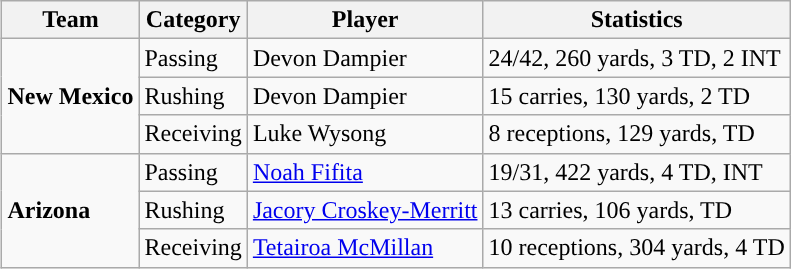<table class="wikitable" style="float: right;">
<tr>
<th>Team</th>
<th>Category</th>
<th>Player</th>
<th>Statistics</th>
</tr>
<tr>
<td rowspan=3><strong>New Mexico</strong></td>
<td>Passing</td>
<td>Devon Dampier</td>
<td>24/42, 260 yards, 3 TD, 2 INT</td>
</tr>
<tr>
<td>Rushing</td>
<td>Devon Dampier</td>
<td>15 carries, 130 yards, 2 TD</td>
</tr>
<tr>
<td>Receiving</td>
<td>Luke Wysong</td>
<td>8 receptions, 129 yards, TD</td>
</tr>
<tr>
<td rowspan=3><strong>Arizona</strong></td>
<td>Passing</td>
<td><a href='#'>Noah Fifita</a></td>
<td>19/31, 422 yards, 4 TD, INT</td>
</tr>
<tr>
<td>Rushing</td>
<td><a href='#'>Jacory Croskey-Merritt</a></td>
<td>13 carries, 106 yards, TD</td>
</tr>
<tr>
<td>Receiving</td>
<td><a href='#'>Tetairoa McMillan</a></td>
<td>10 receptions, 304 yards, 4 TD</td>
</tr>
</table>
